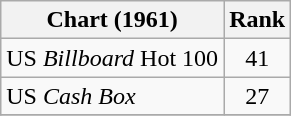<table class="wikitable sortable">
<tr>
<th>Chart (1961)</th>
<th style="text-align:center;">Rank</th>
</tr>
<tr>
<td>US <em>Billboard</em> Hot 100</td>
<td style="text-align:center;">41</td>
</tr>
<tr>
<td>US <em>Cash Box</em> </td>
<td style="text-align:center;">27</td>
</tr>
<tr>
</tr>
</table>
